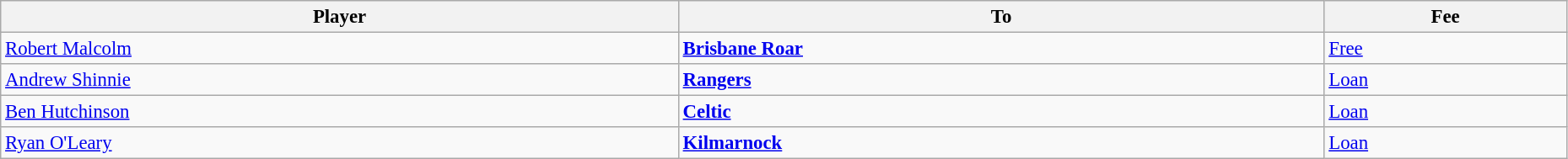<table class="wikitable" style="text-align:center; font-size:95%;width:98%; text-align:left">
<tr>
<th>Player</th>
<th>To</th>
<th>Fee</th>
</tr>
<tr>
<td> <a href='#'>Robert Malcolm</a></td>
<td><strong> <a href='#'>Brisbane Roar</a></strong></td>
<td><a href='#'>Free</a></td>
</tr>
<tr>
<td> <a href='#'>Andrew Shinnie</a></td>
<td><strong> <a href='#'>Rangers</a></strong></td>
<td><a href='#'>Loan</a></td>
</tr>
<tr>
<td> <a href='#'>Ben Hutchinson</a></td>
<td><strong> <a href='#'>Celtic</a></strong></td>
<td><a href='#'>Loan</a></td>
</tr>
<tr>
<td> <a href='#'>Ryan O'Leary</a></td>
<td><strong> <a href='#'>Kilmarnock</a></strong></td>
<td><a href='#'>Loan</a></td>
</tr>
</table>
